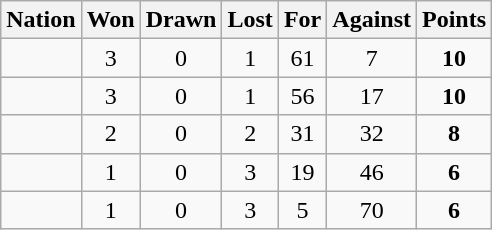<table class="wikitable" style="text-align: center;">
<tr>
<th>Nation</th>
<th>Won</th>
<th>Drawn</th>
<th>Lost</th>
<th>For</th>
<th>Against</th>
<th>Points</th>
</tr>
<tr>
<td align="left"></td>
<td>3</td>
<td>0</td>
<td>1</td>
<td>61</td>
<td>7</td>
<td><strong>10</strong></td>
</tr>
<tr>
<td align="left"></td>
<td>3</td>
<td>0</td>
<td>1</td>
<td>56</td>
<td>17</td>
<td><strong>10</strong></td>
</tr>
<tr>
<td align="left"></td>
<td>2</td>
<td>0</td>
<td>2</td>
<td>31</td>
<td>32</td>
<td><strong>8</strong></td>
</tr>
<tr>
<td align="left"></td>
<td>1</td>
<td>0</td>
<td>3</td>
<td>19</td>
<td>46</td>
<td><strong>6</strong></td>
</tr>
<tr>
<td align="left"></td>
<td>1</td>
<td>0</td>
<td>3</td>
<td>5</td>
<td>70</td>
<td><strong>6</strong></td>
</tr>
</table>
